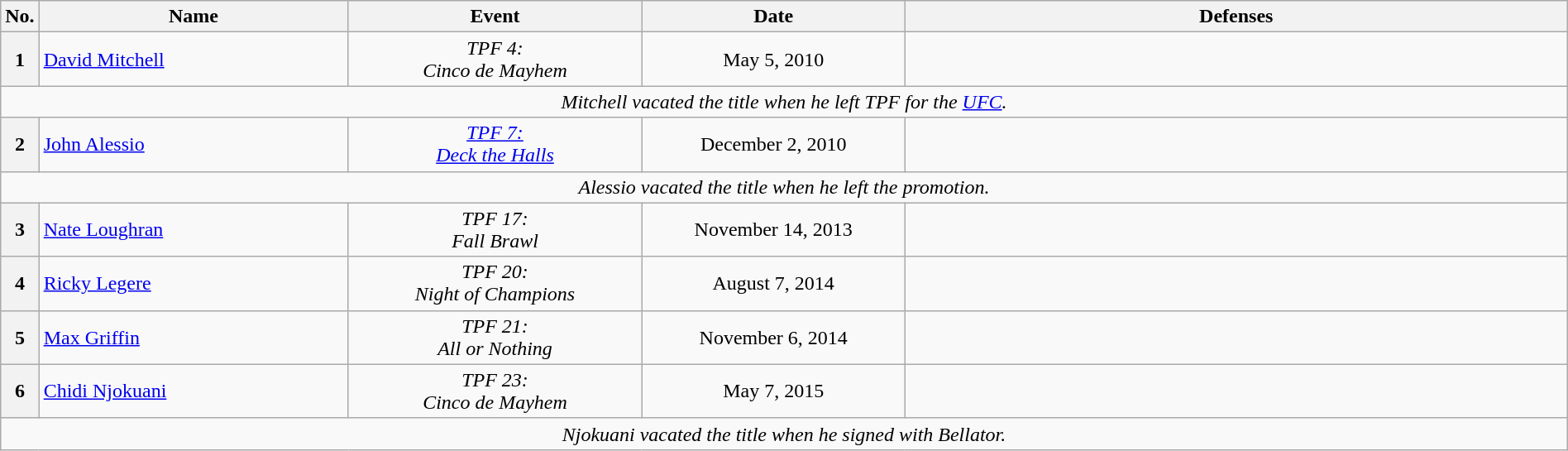<table class="wikitable" width=100%>
<tr>
<th width=1%>No.</th>
<th width=20%>Name</th>
<th width=19%>Event</th>
<th width=17%>Date</th>
<th width=44%>Defenses</th>
</tr>
<tr>
<th>1</th>
<td align=left> <a href='#'>David Mitchell</a><br></td>
<td align=center><em>TPF 4:</em><br><em>Cinco de Mayhem</em><br></td>
<td align=center>May 5, 2010</td>
<td><br></td>
</tr>
<tr>
<td align="center" colspan="5"><em>Mitchell vacated the title when he left TPF for the <a href='#'>UFC</a>.</em></td>
</tr>
<tr>
<th>2</th>
<td align=left> <a href='#'>John Alessio</a><br></td>
<td align=center><em><a href='#'>TPF 7:</a></em><br><em><a href='#'>Deck the Halls</a></em><br></td>
<td align=center>December 2, 2010</td>
<td></td>
</tr>
<tr>
<td align="center" colspan="5"><em>Alessio vacated the title when he left the promotion.</em></td>
</tr>
<tr>
<th>3</th>
<td align=left> <a href='#'>Nate Loughran</a><br></td>
<td align=center><em>TPF 17:</em><br><em>Fall Brawl</em><br></td>
<td align=center>November 14, 2013</td>
<td></td>
</tr>
<tr>
<th>4</th>
<td align=left> <a href='#'>Ricky Legere</a><br> </td>
<td align=center><em>TPF 20:</em><br><em>Night of Champions</em><br></td>
<td align=center>August 7, 2014</td>
<td></td>
</tr>
<tr>
<th>5</th>
<td align=left> <a href='#'>Max Griffin</a><br> </td>
<td align=center><em>TPF 21:</em><br><em>All or Nothing</em><br></td>
<td align=center>November 6, 2014</td>
<td></td>
</tr>
<tr>
<th>6</th>
<td align=left> <a href='#'>Chidi Njokuani</a><br> </td>
<td align=center><em>TPF 23:</em><br><em>Cinco de Mayhem</em><br></td>
<td align=center>May 7, 2015</td>
<td></td>
</tr>
<tr>
<td align="center" colspan="5"><em>Njokuani vacated the title when he signed with Bellator.</em></td>
</tr>
</table>
